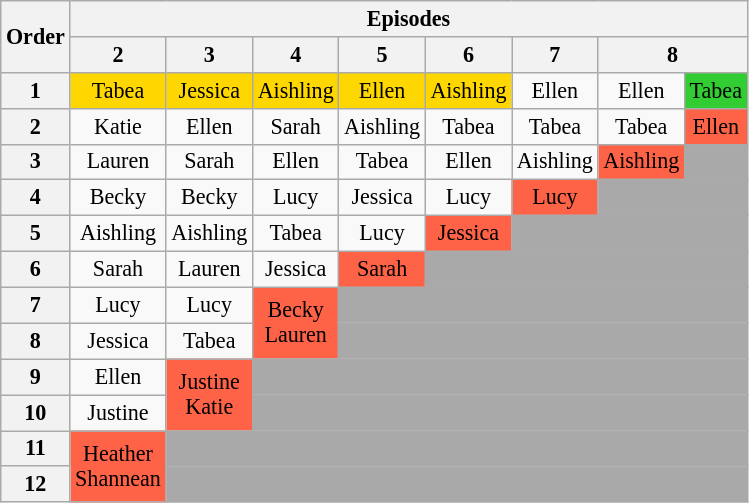<table class="wikitable" style="text-align:center; font-size:92%">
<tr>
<th rowspan=2>Order</th>
<th colspan=9>Episodes</th>
</tr>
<tr>
<th>2</th>
<th>3</th>
<th>4</th>
<th>5</th>
<th>6</th>
<th>7</th>
<th colspan="2">8</th>
</tr>
<tr>
<th>1</th>
<td bgcolor="gold">Tabea</td>
<td bgcolor="gold">Jessica</td>
<td bgcolor="gold">Aishling</td>
<td bgcolor="gold">Ellen</td>
<td bgcolor="gold">Aishling</td>
<td>Ellen</td>
<td>Ellen</td>
<td bgcolor="limegreen">Tabea</td>
</tr>
<tr>
<th>2</th>
<td>Katie</td>
<td>Ellen</td>
<td>Sarah</td>
<td>Aishling</td>
<td>Tabea</td>
<td>Tabea</td>
<td>Tabea</td>
<td bgcolor="tomato">Ellen</td>
</tr>
<tr>
<th>3</th>
<td>Lauren</td>
<td>Sarah</td>
<td>Ellen</td>
<td>Tabea</td>
<td>Ellen</td>
<td>Aishling</td>
<td bgcolor="tomato">Aishling</td>
<td bgcolor="darkgray" colspan="13"></td>
</tr>
<tr>
<th>4</th>
<td>Becky</td>
<td>Becky</td>
<td>Lucy</td>
<td>Jessica</td>
<td>Lucy</td>
<td bgcolor="tomato">Lucy</td>
<td bgcolor="darkgray" colspan="13"></td>
</tr>
<tr>
<th>5</th>
<td>Aishling</td>
<td>Aishling</td>
<td>Tabea</td>
<td>Lucy</td>
<td bgcolor="tomato">Jessica</td>
<td bgcolor="darkgray" colspan="13"></td>
</tr>
<tr>
<th>6</th>
<td>Sarah</td>
<td>Lauren</td>
<td>Jessica</td>
<td bgcolor="tomato">Sarah</td>
<td bgcolor="darkgray" colspan="13"></td>
</tr>
<tr>
<th>7</th>
<td>Lucy</td>
<td>Lucy</td>
<td rowspan="2" bgcolor="tomato">Becky<br>Lauren</td>
<td bgcolor="darkgray" colspan="13"></td>
</tr>
<tr>
<th>8</th>
<td>Jessica</td>
<td>Tabea</td>
<td bgcolor="darkgray" colspan="13"></td>
</tr>
<tr>
<th>9</th>
<td>Ellen</td>
<td rowspan="2" bgcolor="tomato">Justine<br>Katie</td>
<td bgcolor="darkgray" colspan="13"></td>
</tr>
<tr>
<th>10</th>
<td>Justine</td>
<td bgcolor="darkgray" colspan="13"></td>
</tr>
<tr>
<th>11</th>
<td rowspan="2" bgcolor="tomato">Heather<br>Shannean</td>
<td bgcolor="darkgray" colspan="13"></td>
</tr>
<tr>
<th>12</th>
<td bgcolor="darkgray" colspan="13"></td>
</tr>
</table>
